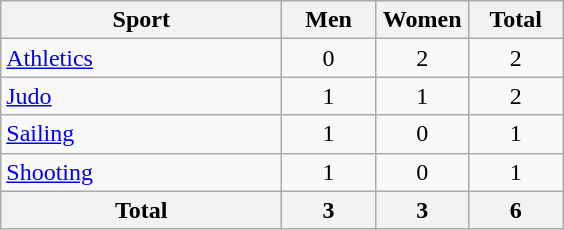<table class="wikitable sortable" style="text-align:center;">
<tr>
<th width=180>Sport</th>
<th width=55>Men</th>
<th width=55>Women</th>
<th width=55>Total</th>
</tr>
<tr>
<td align=left><a href='#'>Athletics</a></td>
<td>0</td>
<td>2</td>
<td>2</td>
</tr>
<tr>
<td align=left><a href='#'>Judo</a></td>
<td>1</td>
<td>1</td>
<td>2</td>
</tr>
<tr>
<td align=left><a href='#'>Sailing</a></td>
<td>1</td>
<td>0</td>
<td>1</td>
</tr>
<tr>
<td align=left><a href='#'>Shooting</a></td>
<td>1</td>
<td>0</td>
<td>1</td>
</tr>
<tr>
<th>Total</th>
<th>3</th>
<th>3</th>
<th>6</th>
</tr>
</table>
